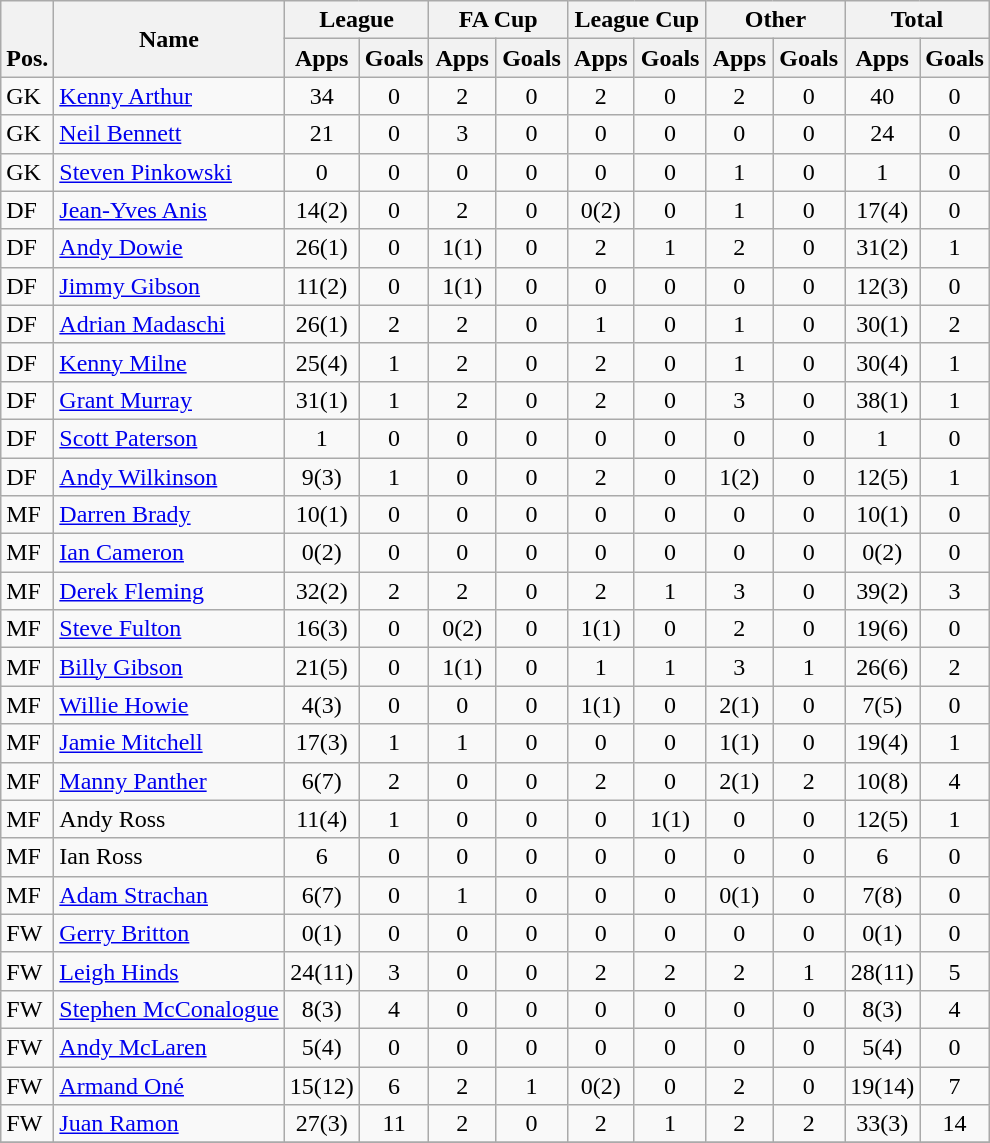<table class="wikitable" style="text-align:center">
<tr>
<th rowspan="2" valign="bottom">Pos.</th>
<th rowspan="2">Name</th>
<th colspan="2" width="85">League</th>
<th colspan="2" width="85">FA Cup</th>
<th colspan="2" width="85">League Cup</th>
<th colspan="2" width="85">Other</th>
<th colspan="2" width="85">Total</th>
</tr>
<tr>
<th>Apps</th>
<th>Goals</th>
<th>Apps</th>
<th>Goals</th>
<th>Apps</th>
<th>Goals</th>
<th>Apps</th>
<th>Goals</th>
<th>Apps</th>
<th>Goals</th>
</tr>
<tr>
<td align="left">GK</td>
<td align="left"> <a href='#'>Kenny Arthur</a></td>
<td>34</td>
<td>0</td>
<td>2</td>
<td>0</td>
<td>2</td>
<td>0</td>
<td>2</td>
<td>0</td>
<td>40</td>
<td>0</td>
</tr>
<tr>
<td align="left">GK</td>
<td align="left"> <a href='#'>Neil Bennett</a></td>
<td>21</td>
<td>0</td>
<td>3</td>
<td>0</td>
<td>0</td>
<td>0</td>
<td>0</td>
<td>0</td>
<td>24</td>
<td>0</td>
</tr>
<tr>
<td align="left">GK</td>
<td align="left"> <a href='#'>Steven Pinkowski</a></td>
<td>0</td>
<td>0</td>
<td>0</td>
<td>0</td>
<td>0</td>
<td>0</td>
<td>1</td>
<td>0</td>
<td>1</td>
<td>0</td>
</tr>
<tr>
<td align="left">DF</td>
<td align="left"> <a href='#'>Jean-Yves Anis</a></td>
<td>14(2)</td>
<td>0</td>
<td>2</td>
<td>0</td>
<td>0(2)</td>
<td>0</td>
<td>1</td>
<td>0</td>
<td>17(4)</td>
<td>0</td>
</tr>
<tr>
<td align="left">DF</td>
<td align="left"> <a href='#'>Andy Dowie</a></td>
<td>26(1)</td>
<td>0</td>
<td>1(1)</td>
<td>0</td>
<td>2</td>
<td>1</td>
<td>2</td>
<td>0</td>
<td>31(2)</td>
<td>1</td>
</tr>
<tr>
<td align="left">DF</td>
<td align="left"> <a href='#'>Jimmy Gibson</a></td>
<td>11(2)</td>
<td>0</td>
<td>1(1)</td>
<td>0</td>
<td>0</td>
<td>0</td>
<td>0</td>
<td>0</td>
<td>12(3)</td>
<td>0</td>
</tr>
<tr>
<td align="left">DF</td>
<td align="left"> <a href='#'>Adrian Madaschi</a></td>
<td>26(1)</td>
<td>2</td>
<td>2</td>
<td>0</td>
<td>1</td>
<td>0</td>
<td>1</td>
<td>0</td>
<td>30(1)</td>
<td>2</td>
</tr>
<tr>
<td align="left">DF</td>
<td align="left"> <a href='#'>Kenny Milne</a></td>
<td>25(4)</td>
<td>1</td>
<td>2</td>
<td>0</td>
<td>2</td>
<td>0</td>
<td>1</td>
<td>0</td>
<td>30(4)</td>
<td>1</td>
</tr>
<tr>
<td align="left">DF</td>
<td align="left"> <a href='#'>Grant Murray</a></td>
<td>31(1)</td>
<td>1</td>
<td>2</td>
<td>0</td>
<td>2</td>
<td>0</td>
<td>3</td>
<td>0</td>
<td>38(1)</td>
<td>1</td>
</tr>
<tr>
<td align="left">DF</td>
<td align="left"> <a href='#'>Scott Paterson</a></td>
<td>1</td>
<td>0</td>
<td>0</td>
<td>0</td>
<td>0</td>
<td>0</td>
<td>0</td>
<td>0</td>
<td>1</td>
<td>0</td>
</tr>
<tr>
<td align="left">DF</td>
<td align="left"> <a href='#'>Andy Wilkinson</a></td>
<td>9(3)</td>
<td>1</td>
<td>0</td>
<td>0</td>
<td>2</td>
<td>0</td>
<td>1(2)</td>
<td>0</td>
<td>12(5)</td>
<td>1</td>
</tr>
<tr>
<td align="left">MF</td>
<td align="left"> <a href='#'>Darren Brady</a></td>
<td>10(1)</td>
<td>0</td>
<td>0</td>
<td>0</td>
<td>0</td>
<td>0</td>
<td>0</td>
<td>0</td>
<td>10(1)</td>
<td>0</td>
</tr>
<tr>
<td align="left">MF</td>
<td align="left"> <a href='#'>Ian Cameron</a></td>
<td>0(2)</td>
<td>0</td>
<td>0</td>
<td>0</td>
<td>0</td>
<td>0</td>
<td>0</td>
<td>0</td>
<td>0(2)</td>
<td>0</td>
</tr>
<tr>
<td align="left">MF</td>
<td align="left"> <a href='#'>Derek Fleming</a></td>
<td>32(2)</td>
<td>2</td>
<td>2</td>
<td>0</td>
<td>2</td>
<td>1</td>
<td>3</td>
<td>0</td>
<td>39(2)</td>
<td>3</td>
</tr>
<tr>
<td align="left">MF</td>
<td align="left"> <a href='#'>Steve Fulton</a></td>
<td>16(3)</td>
<td>0</td>
<td>0(2)</td>
<td>0</td>
<td>1(1)</td>
<td>0</td>
<td>2</td>
<td>0</td>
<td>19(6)</td>
<td>0</td>
</tr>
<tr>
<td align="left">MF</td>
<td align="left"> <a href='#'>Billy Gibson</a></td>
<td>21(5)</td>
<td>0</td>
<td>1(1)</td>
<td>0</td>
<td>1</td>
<td>1</td>
<td>3</td>
<td>1</td>
<td>26(6)</td>
<td>2</td>
</tr>
<tr>
<td align="left">MF</td>
<td align="left"> <a href='#'>Willie Howie</a></td>
<td>4(3)</td>
<td>0</td>
<td>0</td>
<td>0</td>
<td>1(1)</td>
<td>0</td>
<td>2(1)</td>
<td>0</td>
<td>7(5)</td>
<td>0</td>
</tr>
<tr>
<td align="left">MF</td>
<td align="left"> <a href='#'>Jamie Mitchell</a></td>
<td>17(3)</td>
<td>1</td>
<td>1</td>
<td>0</td>
<td>0</td>
<td>0</td>
<td>1(1)</td>
<td>0</td>
<td>19(4)</td>
<td>1</td>
</tr>
<tr>
<td align="left">MF</td>
<td align="left"> <a href='#'>Manny Panther</a></td>
<td>6(7)</td>
<td>2</td>
<td>0</td>
<td>0</td>
<td>2</td>
<td>0</td>
<td>2(1)</td>
<td>2</td>
<td>10(8)</td>
<td>4</td>
</tr>
<tr>
<td align="left">MF</td>
<td align="left"> Andy Ross</td>
<td>11(4)</td>
<td>1</td>
<td>0</td>
<td>0</td>
<td>0</td>
<td>1(1)</td>
<td>0</td>
<td>0</td>
<td>12(5)</td>
<td>1</td>
</tr>
<tr>
<td align="left">MF</td>
<td align="left"> Ian Ross</td>
<td>6</td>
<td>0</td>
<td>0</td>
<td>0</td>
<td>0</td>
<td>0</td>
<td>0</td>
<td>0</td>
<td>6</td>
<td>0</td>
</tr>
<tr>
<td align="left">MF</td>
<td align="left"> <a href='#'>Adam Strachan</a></td>
<td>6(7)</td>
<td>0</td>
<td>1</td>
<td>0</td>
<td>0</td>
<td>0</td>
<td>0(1)</td>
<td>0</td>
<td>7(8)</td>
<td>0</td>
</tr>
<tr>
<td align="left">FW</td>
<td align="left"> <a href='#'>Gerry Britton</a></td>
<td>0(1)</td>
<td>0</td>
<td>0</td>
<td>0</td>
<td>0</td>
<td>0</td>
<td>0</td>
<td>0</td>
<td>0(1)</td>
<td>0</td>
</tr>
<tr>
<td align="left">FW</td>
<td align="left"> <a href='#'>Leigh Hinds</a></td>
<td>24(11)</td>
<td>3</td>
<td>0</td>
<td>0</td>
<td>2</td>
<td>2</td>
<td>2</td>
<td>1</td>
<td>28(11)</td>
<td>5</td>
</tr>
<tr>
<td align="left">FW</td>
<td align="left"> <a href='#'>Stephen McConalogue</a></td>
<td>8(3)</td>
<td>4</td>
<td>0</td>
<td>0</td>
<td>0</td>
<td>0</td>
<td>0</td>
<td>0</td>
<td>8(3)</td>
<td>4</td>
</tr>
<tr>
<td align="left">FW</td>
<td align="left"> <a href='#'>Andy McLaren</a></td>
<td>5(4)</td>
<td>0</td>
<td>0</td>
<td>0</td>
<td>0</td>
<td>0</td>
<td>0</td>
<td>0</td>
<td>5(4)</td>
<td>0</td>
</tr>
<tr>
<td align="left">FW</td>
<td align="left"> <a href='#'>Armand Oné</a></td>
<td>15(12)</td>
<td>6</td>
<td>2</td>
<td>1</td>
<td>0(2)</td>
<td>0</td>
<td>2</td>
<td>0</td>
<td>19(14)</td>
<td>7</td>
</tr>
<tr>
<td align="left">FW</td>
<td align="left"> <a href='#'>Juan Ramon</a></td>
<td>27(3)</td>
<td>11</td>
<td>2</td>
<td>0</td>
<td>2</td>
<td>1</td>
<td>2</td>
<td>2</td>
<td>33(3)</td>
<td>14</td>
</tr>
<tr>
</tr>
</table>
